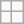<table class="wikitable" style="text-align:center;">
<tr>
<td></td>
<td></td>
</tr>
<tr>
<td></td>
<td></td>
</tr>
</table>
